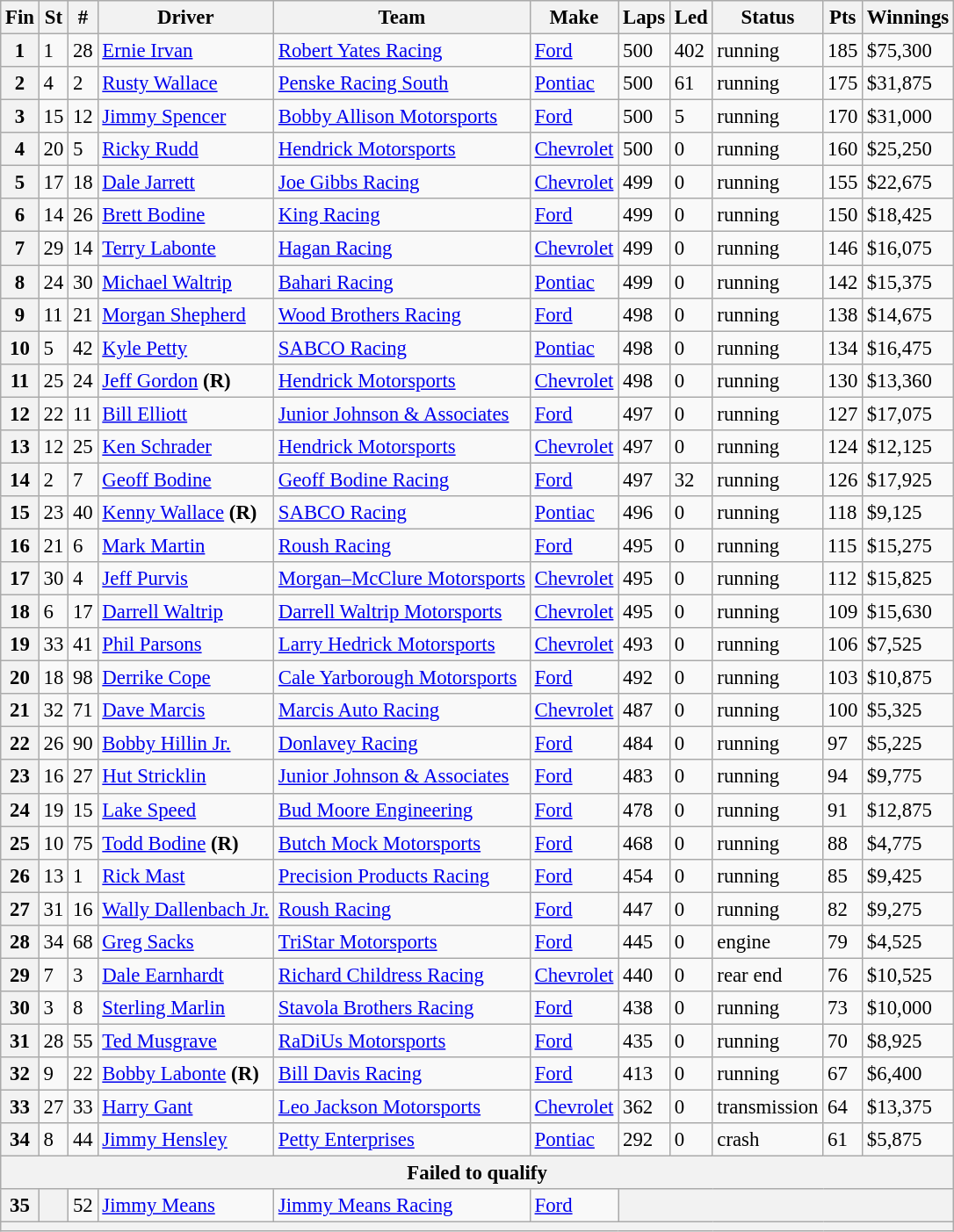<table class="wikitable" style="font-size:95%">
<tr>
<th>Fin</th>
<th>St</th>
<th>#</th>
<th>Driver</th>
<th>Team</th>
<th>Make</th>
<th>Laps</th>
<th>Led</th>
<th>Status</th>
<th>Pts</th>
<th>Winnings</th>
</tr>
<tr>
<th>1</th>
<td>1</td>
<td>28</td>
<td><a href='#'>Ernie Irvan</a></td>
<td><a href='#'>Robert Yates Racing</a></td>
<td><a href='#'>Ford</a></td>
<td>500</td>
<td>402</td>
<td>running</td>
<td>185</td>
<td>$75,300</td>
</tr>
<tr>
<th>2</th>
<td>4</td>
<td>2</td>
<td><a href='#'>Rusty Wallace</a></td>
<td><a href='#'>Penske Racing South</a></td>
<td><a href='#'>Pontiac</a></td>
<td>500</td>
<td>61</td>
<td>running</td>
<td>175</td>
<td>$31,875</td>
</tr>
<tr>
<th>3</th>
<td>15</td>
<td>12</td>
<td><a href='#'>Jimmy Spencer</a></td>
<td><a href='#'>Bobby Allison Motorsports</a></td>
<td><a href='#'>Ford</a></td>
<td>500</td>
<td>5</td>
<td>running</td>
<td>170</td>
<td>$31,000</td>
</tr>
<tr>
<th>4</th>
<td>20</td>
<td>5</td>
<td><a href='#'>Ricky Rudd</a></td>
<td><a href='#'>Hendrick Motorsports</a></td>
<td><a href='#'>Chevrolet</a></td>
<td>500</td>
<td>0</td>
<td>running</td>
<td>160</td>
<td>$25,250</td>
</tr>
<tr>
<th>5</th>
<td>17</td>
<td>18</td>
<td><a href='#'>Dale Jarrett</a></td>
<td><a href='#'>Joe Gibbs Racing</a></td>
<td><a href='#'>Chevrolet</a></td>
<td>499</td>
<td>0</td>
<td>running</td>
<td>155</td>
<td>$22,675</td>
</tr>
<tr>
<th>6</th>
<td>14</td>
<td>26</td>
<td><a href='#'>Brett Bodine</a></td>
<td><a href='#'>King Racing</a></td>
<td><a href='#'>Ford</a></td>
<td>499</td>
<td>0</td>
<td>running</td>
<td>150</td>
<td>$18,425</td>
</tr>
<tr>
<th>7</th>
<td>29</td>
<td>14</td>
<td><a href='#'>Terry Labonte</a></td>
<td><a href='#'>Hagan Racing</a></td>
<td><a href='#'>Chevrolet</a></td>
<td>499</td>
<td>0</td>
<td>running</td>
<td>146</td>
<td>$16,075</td>
</tr>
<tr>
<th>8</th>
<td>24</td>
<td>30</td>
<td><a href='#'>Michael Waltrip</a></td>
<td><a href='#'>Bahari Racing</a></td>
<td><a href='#'>Pontiac</a></td>
<td>499</td>
<td>0</td>
<td>running</td>
<td>142</td>
<td>$15,375</td>
</tr>
<tr>
<th>9</th>
<td>11</td>
<td>21</td>
<td><a href='#'>Morgan Shepherd</a></td>
<td><a href='#'>Wood Brothers Racing</a></td>
<td><a href='#'>Ford</a></td>
<td>498</td>
<td>0</td>
<td>running</td>
<td>138</td>
<td>$14,675</td>
</tr>
<tr>
<th>10</th>
<td>5</td>
<td>42</td>
<td><a href='#'>Kyle Petty</a></td>
<td><a href='#'>SABCO Racing</a></td>
<td><a href='#'>Pontiac</a></td>
<td>498</td>
<td>0</td>
<td>running</td>
<td>134</td>
<td>$16,475</td>
</tr>
<tr>
<th>11</th>
<td>25</td>
<td>24</td>
<td><a href='#'>Jeff Gordon</a> <strong>(R)</strong></td>
<td><a href='#'>Hendrick Motorsports</a></td>
<td><a href='#'>Chevrolet</a></td>
<td>498</td>
<td>0</td>
<td>running</td>
<td>130</td>
<td>$13,360</td>
</tr>
<tr>
<th>12</th>
<td>22</td>
<td>11</td>
<td><a href='#'>Bill Elliott</a></td>
<td><a href='#'>Junior Johnson & Associates</a></td>
<td><a href='#'>Ford</a></td>
<td>497</td>
<td>0</td>
<td>running</td>
<td>127</td>
<td>$17,075</td>
</tr>
<tr>
<th>13</th>
<td>12</td>
<td>25</td>
<td><a href='#'>Ken Schrader</a></td>
<td><a href='#'>Hendrick Motorsports</a></td>
<td><a href='#'>Chevrolet</a></td>
<td>497</td>
<td>0</td>
<td>running</td>
<td>124</td>
<td>$12,125</td>
</tr>
<tr>
<th>14</th>
<td>2</td>
<td>7</td>
<td><a href='#'>Geoff Bodine</a></td>
<td><a href='#'>Geoff Bodine Racing</a></td>
<td><a href='#'>Ford</a></td>
<td>497</td>
<td>32</td>
<td>running</td>
<td>126</td>
<td>$17,925</td>
</tr>
<tr>
<th>15</th>
<td>23</td>
<td>40</td>
<td><a href='#'>Kenny Wallace</a> <strong>(R)</strong></td>
<td><a href='#'>SABCO Racing</a></td>
<td><a href='#'>Pontiac</a></td>
<td>496</td>
<td>0</td>
<td>running</td>
<td>118</td>
<td>$9,125</td>
</tr>
<tr>
<th>16</th>
<td>21</td>
<td>6</td>
<td><a href='#'>Mark Martin</a></td>
<td><a href='#'>Roush Racing</a></td>
<td><a href='#'>Ford</a></td>
<td>495</td>
<td>0</td>
<td>running</td>
<td>115</td>
<td>$15,275</td>
</tr>
<tr>
<th>17</th>
<td>30</td>
<td>4</td>
<td><a href='#'>Jeff Purvis</a></td>
<td><a href='#'>Morgan–McClure Motorsports</a></td>
<td><a href='#'>Chevrolet</a></td>
<td>495</td>
<td>0</td>
<td>running</td>
<td>112</td>
<td>$15,825</td>
</tr>
<tr>
<th>18</th>
<td>6</td>
<td>17</td>
<td><a href='#'>Darrell Waltrip</a></td>
<td><a href='#'>Darrell Waltrip Motorsports</a></td>
<td><a href='#'>Chevrolet</a></td>
<td>495</td>
<td>0</td>
<td>running</td>
<td>109</td>
<td>$15,630</td>
</tr>
<tr>
<th>19</th>
<td>33</td>
<td>41</td>
<td><a href='#'>Phil Parsons</a></td>
<td><a href='#'>Larry Hedrick Motorsports</a></td>
<td><a href='#'>Chevrolet</a></td>
<td>493</td>
<td>0</td>
<td>running</td>
<td>106</td>
<td>$7,525</td>
</tr>
<tr>
<th>20</th>
<td>18</td>
<td>98</td>
<td><a href='#'>Derrike Cope</a></td>
<td><a href='#'>Cale Yarborough Motorsports</a></td>
<td><a href='#'>Ford</a></td>
<td>492</td>
<td>0</td>
<td>running</td>
<td>103</td>
<td>$10,875</td>
</tr>
<tr>
<th>21</th>
<td>32</td>
<td>71</td>
<td><a href='#'>Dave Marcis</a></td>
<td><a href='#'>Marcis Auto Racing</a></td>
<td><a href='#'>Chevrolet</a></td>
<td>487</td>
<td>0</td>
<td>running</td>
<td>100</td>
<td>$5,325</td>
</tr>
<tr>
<th>22</th>
<td>26</td>
<td>90</td>
<td><a href='#'>Bobby Hillin Jr.</a></td>
<td><a href='#'>Donlavey Racing</a></td>
<td><a href='#'>Ford</a></td>
<td>484</td>
<td>0</td>
<td>running</td>
<td>97</td>
<td>$5,225</td>
</tr>
<tr>
<th>23</th>
<td>16</td>
<td>27</td>
<td><a href='#'>Hut Stricklin</a></td>
<td><a href='#'>Junior Johnson & Associates</a></td>
<td><a href='#'>Ford</a></td>
<td>483</td>
<td>0</td>
<td>running</td>
<td>94</td>
<td>$9,775</td>
</tr>
<tr>
<th>24</th>
<td>19</td>
<td>15</td>
<td><a href='#'>Lake Speed</a></td>
<td><a href='#'>Bud Moore Engineering</a></td>
<td><a href='#'>Ford</a></td>
<td>478</td>
<td>0</td>
<td>running</td>
<td>91</td>
<td>$12,875</td>
</tr>
<tr>
<th>25</th>
<td>10</td>
<td>75</td>
<td><a href='#'>Todd Bodine</a> <strong>(R)</strong></td>
<td><a href='#'>Butch Mock Motorsports</a></td>
<td><a href='#'>Ford</a></td>
<td>468</td>
<td>0</td>
<td>running</td>
<td>88</td>
<td>$4,775</td>
</tr>
<tr>
<th>26</th>
<td>13</td>
<td>1</td>
<td><a href='#'>Rick Mast</a></td>
<td><a href='#'>Precision Products Racing</a></td>
<td><a href='#'>Ford</a></td>
<td>454</td>
<td>0</td>
<td>running</td>
<td>85</td>
<td>$9,425</td>
</tr>
<tr>
<th>27</th>
<td>31</td>
<td>16</td>
<td><a href='#'>Wally Dallenbach Jr.</a></td>
<td><a href='#'>Roush Racing</a></td>
<td><a href='#'>Ford</a></td>
<td>447</td>
<td>0</td>
<td>running</td>
<td>82</td>
<td>$9,275</td>
</tr>
<tr>
<th>28</th>
<td>34</td>
<td>68</td>
<td><a href='#'>Greg Sacks</a></td>
<td><a href='#'>TriStar Motorsports</a></td>
<td><a href='#'>Ford</a></td>
<td>445</td>
<td>0</td>
<td>engine</td>
<td>79</td>
<td>$4,525</td>
</tr>
<tr>
<th>29</th>
<td>7</td>
<td>3</td>
<td><a href='#'>Dale Earnhardt</a></td>
<td><a href='#'>Richard Childress Racing</a></td>
<td><a href='#'>Chevrolet</a></td>
<td>440</td>
<td>0</td>
<td>rear end</td>
<td>76</td>
<td>$10,525</td>
</tr>
<tr>
<th>30</th>
<td>3</td>
<td>8</td>
<td><a href='#'>Sterling Marlin</a></td>
<td><a href='#'>Stavola Brothers Racing</a></td>
<td><a href='#'>Ford</a></td>
<td>438</td>
<td>0</td>
<td>running</td>
<td>73</td>
<td>$10,000</td>
</tr>
<tr>
<th>31</th>
<td>28</td>
<td>55</td>
<td><a href='#'>Ted Musgrave</a></td>
<td><a href='#'>RaDiUs Motorsports</a></td>
<td><a href='#'>Ford</a></td>
<td>435</td>
<td>0</td>
<td>running</td>
<td>70</td>
<td>$8,925</td>
</tr>
<tr>
<th>32</th>
<td>9</td>
<td>22</td>
<td><a href='#'>Bobby Labonte</a> <strong>(R)</strong></td>
<td><a href='#'>Bill Davis Racing</a></td>
<td><a href='#'>Ford</a></td>
<td>413</td>
<td>0</td>
<td>running</td>
<td>67</td>
<td>$6,400</td>
</tr>
<tr>
<th>33</th>
<td>27</td>
<td>33</td>
<td><a href='#'>Harry Gant</a></td>
<td><a href='#'>Leo Jackson Motorsports</a></td>
<td><a href='#'>Chevrolet</a></td>
<td>362</td>
<td>0</td>
<td>transmission</td>
<td>64</td>
<td>$13,375</td>
</tr>
<tr>
<th>34</th>
<td>8</td>
<td>44</td>
<td><a href='#'>Jimmy Hensley</a></td>
<td><a href='#'>Petty Enterprises</a></td>
<td><a href='#'>Pontiac</a></td>
<td>292</td>
<td>0</td>
<td>crash</td>
<td>61</td>
<td>$5,875</td>
</tr>
<tr>
<th colspan="11">Failed to qualify</th>
</tr>
<tr>
<th>35</th>
<th></th>
<td>52</td>
<td><a href='#'>Jimmy Means</a></td>
<td><a href='#'>Jimmy Means Racing</a></td>
<td><a href='#'>Ford</a></td>
<th colspan="5"></th>
</tr>
<tr>
<th colspan="11"></th>
</tr>
</table>
